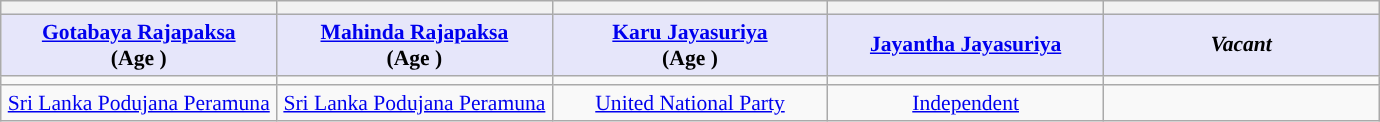<table class=wikitable style="font-size:90%; text-align:center; margin:1em auto;">
<tr>
<th style="font-size:135%; width:175px; background:"><a href='#'></a></th>
<th style="font-size:135%; width:175px; background:"><a href='#'></a></th>
<th style="font-size:135%; width:175px; background:"><a href='#'></a></th>
<th style="font-size:135%; width:175px; background:"><a href='#'></a></th>
<th style="font-size:135%; width:175px; background:"><a href='#'></a></th>
</tr>
<tr>
<th style="background:lavender;"><strong><a href='#'>Gotabaya Rajapaksa</a></strong><br>(Age )</th>
<th style="background:lavender;"><strong><a href='#'>Mahinda Rajapaksa</a></strong><br>(Age )</th>
<th style="background:lavender;"><strong><a href='#'>Karu Jayasuriya</a></strong><br>(Age )</th>
<th style="background:lavender;"><strong><a href='#'>Jayantha Jayasuriya</a></strong><br></th>
<th style="background:lavender;"><strong><em>Vacant</em></strong></th>
</tr>
<tr>
<td></td>
<td></td>
<td></td>
<td></td>
<td></td>
</tr>
<tr>
<td><a href='#'>Sri Lanka Podujana Peramuna</a><br></td>
<td><a href='#'>Sri Lanka Podujana Peramuna</a><br></td>
<td><a href='#'>United National Party</a><br></td>
<td><a href='#'>Independent</a><br></td>
<td></td>
</tr>
</table>
